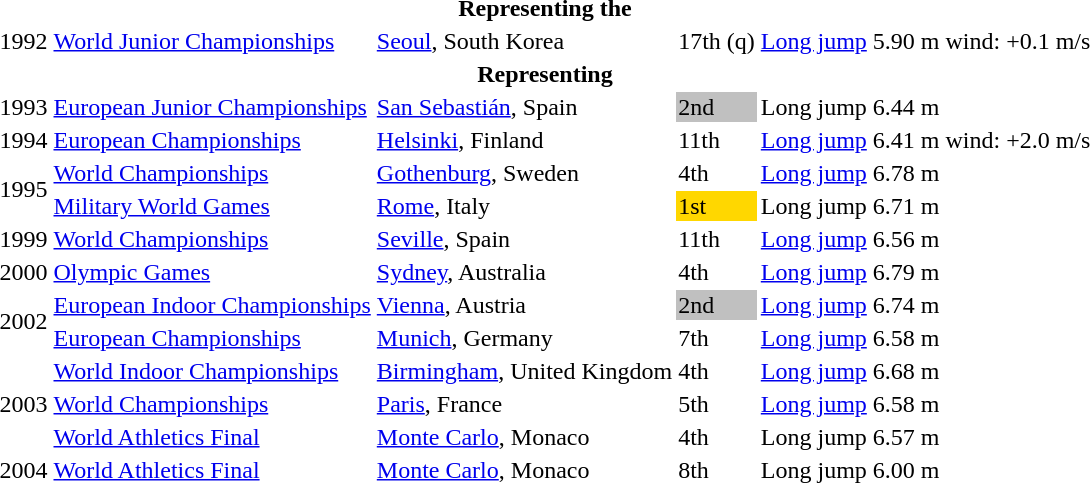<table>
<tr>
<th colspan="7">Representing the </th>
</tr>
<tr>
<td>1992</td>
<td><a href='#'>World Junior Championships</a></td>
<td><a href='#'>Seoul</a>, South Korea</td>
<td>17th (q)</td>
<td><a href='#'>Long jump</a></td>
<td>5.90 m</td>
<td>wind: +0.1 m/s</td>
</tr>
<tr>
<th colspan="7">Representing </th>
</tr>
<tr>
<td>1993</td>
<td><a href='#'>European Junior Championships</a></td>
<td><a href='#'>San Sebastián</a>, Spain</td>
<td bgcolor=silver>2nd</td>
<td>Long jump</td>
<td>6.44 m</td>
</tr>
<tr>
<td>1994</td>
<td><a href='#'>European Championships</a></td>
<td><a href='#'>Helsinki</a>, Finland</td>
<td>11th</td>
<td><a href='#'>Long jump</a></td>
<td>6.41 m</td>
<td>wind: +2.0 m/s</td>
</tr>
<tr>
<td rowspan=2>1995</td>
<td><a href='#'>World Championships</a></td>
<td><a href='#'>Gothenburg</a>, Sweden</td>
<td>4th</td>
<td><a href='#'>Long jump</a></td>
<td>6.78 m</td>
</tr>
<tr>
<td><a href='#'>Military World Games</a></td>
<td><a href='#'>Rome</a>, Italy</td>
<td bgcolor=gold>1st</td>
<td>Long jump</td>
<td>6.71 m</td>
</tr>
<tr>
<td>1999</td>
<td><a href='#'>World Championships</a></td>
<td><a href='#'>Seville</a>, Spain</td>
<td>11th</td>
<td><a href='#'>Long jump</a></td>
<td>6.56 m</td>
</tr>
<tr>
<td>2000</td>
<td><a href='#'>Olympic Games</a></td>
<td><a href='#'>Sydney</a>, Australia</td>
<td>4th</td>
<td><a href='#'>Long jump</a></td>
<td>6.79 m</td>
</tr>
<tr>
<td rowspan=2>2002</td>
<td><a href='#'>European Indoor Championships</a></td>
<td><a href='#'>Vienna</a>, Austria</td>
<td bgcolor=silver>2nd</td>
<td><a href='#'>Long jump</a></td>
<td>6.74 m</td>
</tr>
<tr>
<td><a href='#'>European Championships</a></td>
<td><a href='#'>Munich</a>, Germany</td>
<td>7th</td>
<td><a href='#'>Long jump</a></td>
<td>6.58 m</td>
</tr>
<tr>
<td rowspan=3>2003</td>
<td><a href='#'>World Indoor Championships</a></td>
<td><a href='#'>Birmingham</a>, United Kingdom</td>
<td>4th</td>
<td><a href='#'>Long jump</a></td>
<td>6.68 m</td>
</tr>
<tr>
<td><a href='#'>World Championships</a></td>
<td><a href='#'>Paris</a>, France</td>
<td>5th</td>
<td><a href='#'>Long jump</a></td>
<td>6.58 m</td>
</tr>
<tr>
<td><a href='#'>World Athletics Final</a></td>
<td><a href='#'>Monte Carlo</a>, Monaco</td>
<td>4th</td>
<td>Long jump</td>
<td>6.57 m</td>
</tr>
<tr>
<td>2004</td>
<td><a href='#'>World Athletics Final</a></td>
<td><a href='#'>Monte Carlo</a>, Monaco</td>
<td>8th</td>
<td>Long jump</td>
<td>6.00 m</td>
</tr>
</table>
